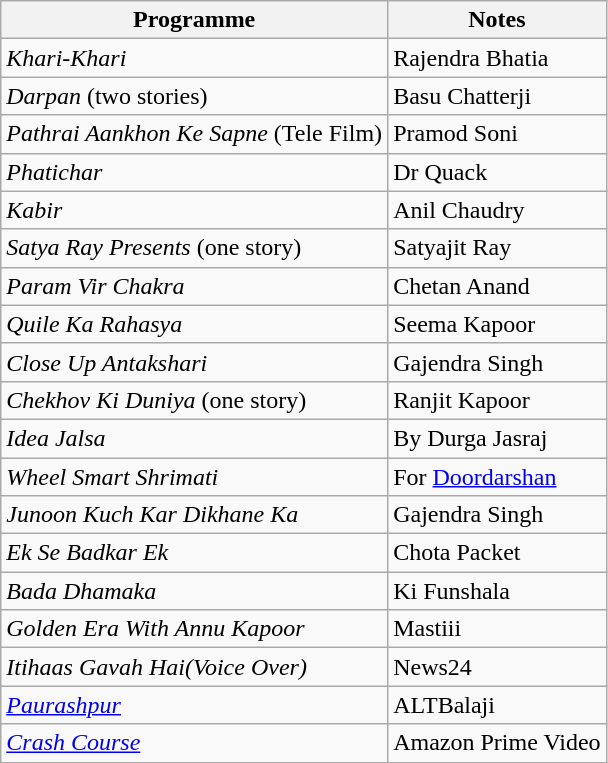<table class="wikitable">
<tr>
<th>Programme</th>
<th>Notes</th>
</tr>
<tr>
<td><em>Khari-Khari</em></td>
<td>Rajendra Bhatia</td>
</tr>
<tr>
<td><em>Darpan</em> (two stories)</td>
<td>Basu Chatterji</td>
</tr>
<tr>
<td><em> Pathrai Aankhon Ke Sapne </em> (Tele Film)</td>
<td>Pramod Soni</td>
</tr>
<tr>
<td><em>Phatichar</em></td>
<td>Dr Quack</td>
</tr>
<tr>
<td><em>Kabir</em></td>
<td>Anil Chaudry</td>
</tr>
<tr>
<td><em>Satya Ray Presents</em> (one story)</td>
<td>Satyajit Ray</td>
</tr>
<tr>
<td><em>Param Vir Chakra</em></td>
<td>Chetan Anand</td>
</tr>
<tr>
<td><em>Quile Ka Rahasya</em></td>
<td>Seema Kapoor</td>
</tr>
<tr>
<td><em>Close Up Antakshari</em></td>
<td>Gajendra Singh</td>
</tr>
<tr>
<td><em>Chekhov Ki Duniya</em> (one story)</td>
<td>Ranjit Kapoor</td>
</tr>
<tr>
<td><em>Idea Jalsa</em></td>
<td>By Durga Jasraj</td>
</tr>
<tr>
<td><em>Wheel Smart Shrimati</em></td>
<td>For <a href='#'>Doordarshan</a></td>
</tr>
<tr>
<td><em>Junoon Kuch Kar Dikhane Ka</em></td>
<td>Gajendra Singh</td>
</tr>
<tr>
<td><em>Ek Se Badkar Ek</em></td>
<td>Chota Packet</td>
</tr>
<tr>
<td><em>Bada Dhamaka</em></td>
<td>Ki Funshala</td>
</tr>
<tr>
<td><em>Golden Era With Annu Kapoor</em></td>
<td>Mastiii</td>
</tr>
<tr>
<td><em>Itihaas Gavah Hai(Voice Over)</em></td>
<td>News24</td>
</tr>
<tr>
<td><em><a href='#'>Paurashpur</a></em></td>
<td>ALTBalaji</td>
</tr>
<tr>
<td><em><a href='#'>Crash Course</a></em></td>
<td>Amazon Prime Video</td>
</tr>
</table>
